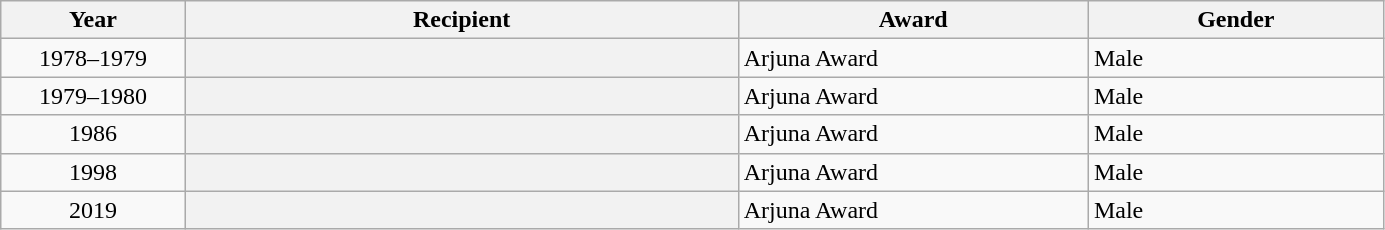<table class="wikitable plainrowheaders sortable" style="width:73%">
<tr>
<th scope="col" style="width:10%">Year</th>
<th scope="col" style="width:30%">Recipient</th>
<th scope="col" style="width:19%">Award</th>
<th scope="col" style="width:16%">Gender</th>
</tr>
<tr>
<td style="text-align:center;">1978–1979</td>
<th scope="row"></th>
<td>Arjuna Award</td>
<td>Male</td>
</tr>
<tr>
<td style="text-align:center;">1979–1980</td>
<th scope="row"></th>
<td>Arjuna Award</td>
<td>Male</td>
</tr>
<tr>
<td style="text-align:center;">1986</td>
<th scope="row"></th>
<td>Arjuna Award</td>
<td>Male</td>
</tr>
<tr>
<td style="text-align:center;">1998</td>
<th scope="row"></th>
<td>Arjuna Award</td>
<td>Male</td>
</tr>
<tr>
<td style="text-align:center;">2019</td>
<th scope="row"></th>
<td>Arjuna Award</td>
<td>Male</td>
</tr>
</table>
